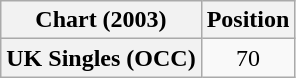<table class="wikitable plainrowheaders" style="text-align:center">
<tr>
<th>Chart (2003)</th>
<th>Position</th>
</tr>
<tr>
<th scope="row">UK Singles (OCC)</th>
<td>70</td>
</tr>
</table>
